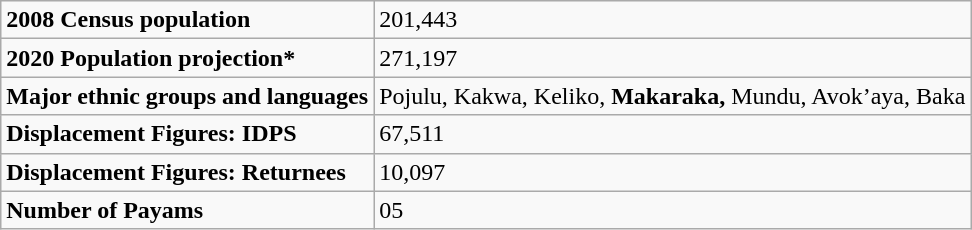<table class="wikitable">
<tr>
<td><strong>2008 Census population</strong></td>
<td>201,443</td>
</tr>
<tr>
<td><strong>2020 Population projection*</strong></td>
<td>271,197</td>
</tr>
<tr>
<td><strong>Major ethnic groups and languages</strong></td>
<td>Pojulu, Kakwa, Keliko, <strong>Makaraka,</strong> Mundu, Avok’aya, Baka</td>
</tr>
<tr>
<td><strong>Displacement Figures: IDPS</strong></td>
<td>67,511</td>
</tr>
<tr>
<td><strong>Displacement Figures: Returnees</strong></td>
<td>10,097</td>
</tr>
<tr>
<td><strong>Number of Payams</strong></td>
<td>05</td>
</tr>
</table>
